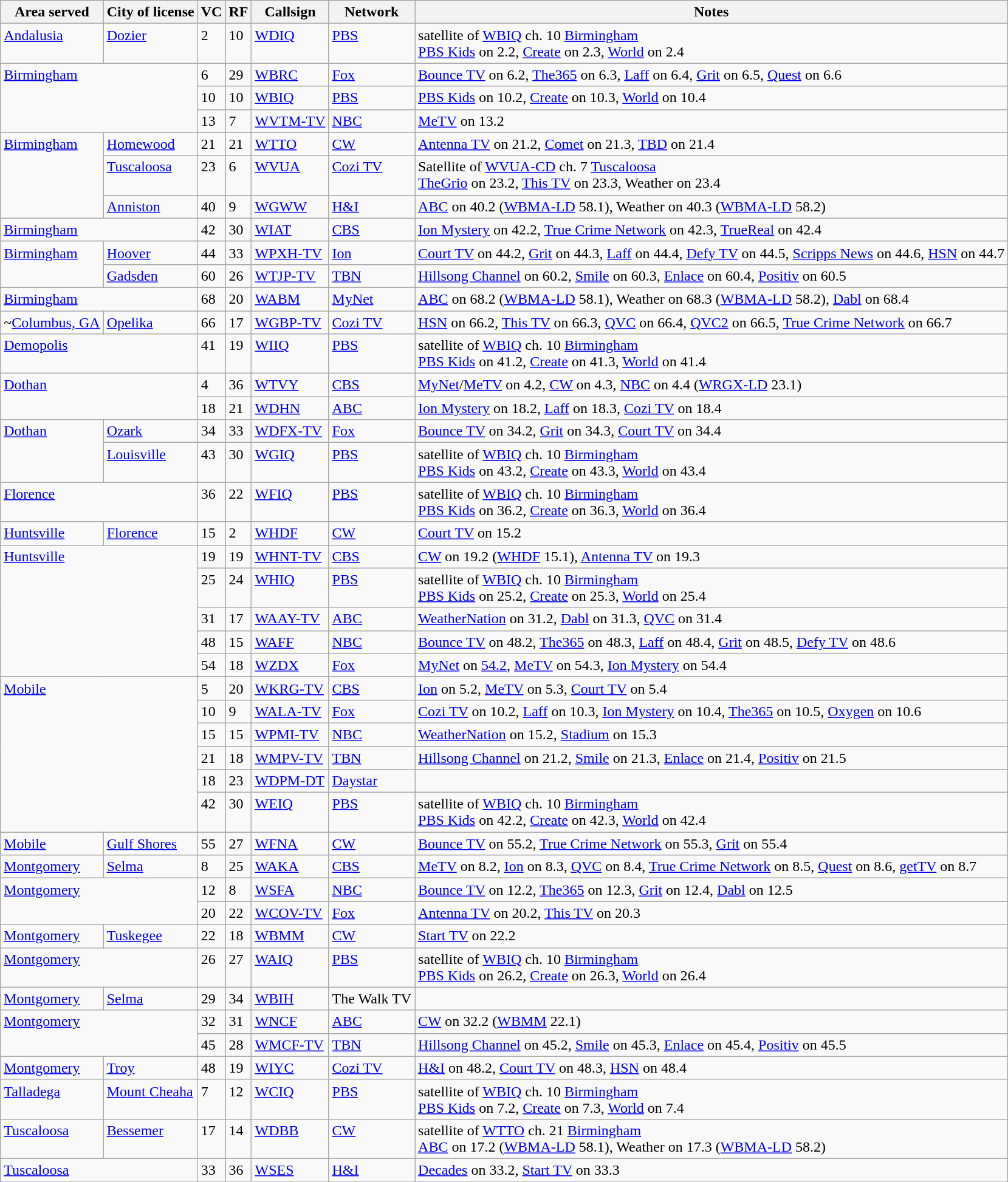<table class="sortable wikitable" style="margin: 1em 1em 1em 0; background: #f9f9f9;">
<tr>
<th>Area served</th>
<th>City of license</th>
<th>VC</th>
<th>RF</th>
<th>Callsign</th>
<th>Network</th>
<th class=unsortable>Notes</th>
</tr>
<tr style="vertical-align: top; text-align: left;">
<td><a href='#'>Andalusia</a></td>
<td><a href='#'>Dozier</a></td>
<td>2</td>
<td>10</td>
<td><a href='#'>WDIQ</a></td>
<td><a href='#'>PBS</a></td>
<td>satellite of <a href='#'>WBIQ</a> ch. 10 <a href='#'>Birmingham</a><br><a href='#'>PBS Kids</a> on 2.2, <a href='#'>Create</a> on 2.3, <a href='#'>World</a> on 2.4</td>
</tr>
<tr style="vertical-align: top; text-align: left;">
<td colspan="2" rowspan="3"><a href='#'>Birmingham</a></td>
<td>6</td>
<td>29</td>
<td><a href='#'>WBRC</a></td>
<td><a href='#'>Fox</a></td>
<td><a href='#'>Bounce TV</a> on 6.2, <a href='#'>The365</a> on 6.3, <a href='#'>Laff</a> on 6.4, <a href='#'>Grit</a> on 6.5, <a href='#'>Quest</a> on 6.6</td>
</tr>
<tr style="vertical-align: top; text-align: left;">
<td>10</td>
<td>10</td>
<td><a href='#'>WBIQ</a></td>
<td><a href='#'>PBS</a></td>
<td><a href='#'>PBS Kids</a> on 10.2, <a href='#'>Create</a> on 10.3, <a href='#'>World</a> on 10.4</td>
</tr>
<tr style="vertical-align: top; text-align: left;">
<td>13</td>
<td>7</td>
<td><a href='#'>WVTM-TV</a></td>
<td><a href='#'>NBC</a></td>
<td><a href='#'>MeTV</a> on 13.2</td>
</tr>
<tr style="vertical-align: top; text-align: left;">
<td colspan="1" rowspan="3"><a href='#'>Birmingham</a></td>
<td><a href='#'>Homewood</a></td>
<td>21</td>
<td>21</td>
<td><a href='#'>WTTO</a></td>
<td><a href='#'>CW</a></td>
<td><a href='#'>Antenna TV</a> on 21.2, <a href='#'>Comet</a> on 21.3, <a href='#'>TBD</a> on 21.4</td>
</tr>
<tr style="vertical-align: top; text-align: left;">
<td><a href='#'>Tuscaloosa</a></td>
<td>23</td>
<td>6</td>
<td><a href='#'>WVUA</a></td>
<td><a href='#'>Cozi TV</a></td>
<td>Satellite of  <a href='#'>WVUA-CD</a> ch. 7 <a href='#'>Tuscaloosa</a><br><a href='#'>TheGrio</a> on 23.2, <a href='#'>This TV</a> on 23.3, Weather on 23.4</td>
</tr>
<tr style="vertical-align: top; text-align: left;">
<td><a href='#'>Anniston</a></td>
<td>40</td>
<td>9</td>
<td><a href='#'>WGWW</a></td>
<td><a href='#'>H&I</a></td>
<td><a href='#'>ABC</a> on 40.2 (<a href='#'>WBMA-LD</a> 58.1), Weather on 40.3 (<a href='#'>WBMA-LD</a> 58.2)</td>
</tr>
<tr style="vertical-align: top; text-align: left;">
<td colspan="2"><a href='#'>Birmingham</a></td>
<td>42</td>
<td>30</td>
<td><a href='#'>WIAT</a></td>
<td><a href='#'>CBS</a></td>
<td><a href='#'>Ion Mystery</a> on 42.2, <a href='#'>True Crime Network</a> on 42.3, <a href='#'>TrueReal</a> on 42.4</td>
</tr>
<tr style="vertical-align: top; text-align: left;">
<td colspan="1" rowspan="2"><a href='#'>Birmingham</a></td>
<td><a href='#'>Hoover</a></td>
<td>44</td>
<td>33</td>
<td><a href='#'>WPXH-TV</a></td>
<td><a href='#'>Ion</a></td>
<td><a href='#'>Court TV</a> on 44.2, <a href='#'>Grit</a> on 44.3, <a href='#'>Laff</a> on 44.4, <a href='#'>Defy TV</a> on 44.5, <a href='#'>Scripps News</a> on 44.6, <a href='#'>HSN</a> on 44.7</td>
</tr>
<tr style="vertical-align: top; text-align: left;">
<td><a href='#'>Gadsden</a></td>
<td>60</td>
<td>26</td>
<td><a href='#'>WTJP-TV</a></td>
<td><a href='#'>TBN</a></td>
<td><a href='#'>Hillsong Channel</a> on 60.2, <a href='#'>Smile</a> on 60.3, <a href='#'>Enlace</a> on 60.4, <a href='#'>Positiv</a> on 60.5</td>
</tr>
<tr style="vertical-align: top; text-align: left;">
<td colspan="2"><a href='#'>Birmingham</a></td>
<td>68</td>
<td>20</td>
<td><a href='#'>WABM</a></td>
<td><a href='#'>MyNet</a></td>
<td><a href='#'>ABC</a> on 68.2 (<a href='#'>WBMA-LD</a> 58.1), Weather on 68.3 (<a href='#'>WBMA-LD</a> 58.2), <a href='#'>Dabl</a> on 68.4</td>
</tr>
<tr style="vertical-align: top; text-align: left;">
<td>~<a href='#'>Columbus, GA</a></td>
<td><a href='#'>Opelika</a></td>
<td>66</td>
<td>17</td>
<td><a href='#'>WGBP-TV</a></td>
<td><a href='#'>Cozi TV</a></td>
<td><a href='#'>HSN</a> on 66.2, <a href='#'>This TV</a> on 66.3, <a href='#'>QVC</a> on 66.4, <a href='#'>QVC2</a> on 66.5, <a href='#'>True Crime Network</a> on 66.7</td>
</tr>
<tr style="vertical-align: top; text-align: left;">
<td colspan="2"><a href='#'>Demopolis</a></td>
<td>41</td>
<td>19</td>
<td><a href='#'>WIIQ</a></td>
<td><a href='#'>PBS</a></td>
<td>satellite of <a href='#'>WBIQ</a> ch. 10 <a href='#'>Birmingham</a><br><a href='#'>PBS Kids</a> on 41.2, <a href='#'>Create</a> on 41.3, <a href='#'>World</a> on 41.4</td>
</tr>
<tr style="vertical-align: top; text-align: left;">
<td colspan="2" rowspan="2"><a href='#'>Dothan</a></td>
<td>4</td>
<td>36</td>
<td><a href='#'>WTVY</a></td>
<td><a href='#'>CBS</a></td>
<td><a href='#'>MyNet</a>/<a href='#'>MeTV</a> on 4.2, <a href='#'>CW</a> on 4.3, <a href='#'>NBC</a> on 4.4 (<a href='#'>WRGX-LD</a> 23.1)</td>
</tr>
<tr style="vertical-align: top; text-align: left;">
<td>18</td>
<td>21</td>
<td><a href='#'>WDHN</a></td>
<td><a href='#'>ABC</a></td>
<td><a href='#'>Ion Mystery</a> on 18.2, <a href='#'>Laff</a> on 18.3, <a href='#'>Cozi TV</a> on 18.4</td>
</tr>
<tr style="vertical-align: top; text-align: left;">
<td colspan="1" rowspan="2"><a href='#'>Dothan</a></td>
<td><a href='#'>Ozark</a></td>
<td>34</td>
<td>33</td>
<td><a href='#'>WDFX-TV</a></td>
<td><a href='#'>Fox</a></td>
<td><a href='#'>Bounce TV</a> on 34.2, <a href='#'>Grit</a> on 34.3, <a href='#'>Court TV</a> on 34.4</td>
</tr>
<tr style="vertical-align: top; text-align: left;">
<td><a href='#'>Louisville</a></td>
<td>43</td>
<td>30</td>
<td><a href='#'>WGIQ</a></td>
<td><a href='#'>PBS</a></td>
<td>satellite of <a href='#'>WBIQ</a> ch. 10 <a href='#'>Birmingham</a><br><a href='#'>PBS Kids</a> on 43.2, <a href='#'>Create</a> on 43.3, <a href='#'>World</a> on 43.4</td>
</tr>
<tr style="vertical-align: top; text-align: left;">
<td colspan="2"><a href='#'>Florence</a></td>
<td>36</td>
<td>22</td>
<td><a href='#'>WFIQ</a></td>
<td><a href='#'>PBS</a></td>
<td>satellite of <a href='#'>WBIQ</a> ch. 10 <a href='#'>Birmingham</a><br><a href='#'>PBS Kids</a> on 36.2, <a href='#'>Create</a> on 36.3, <a href='#'>World</a> on 36.4</td>
</tr>
<tr style="vertical-align: top; text-align: left;">
<td><a href='#'>Huntsville</a></td>
<td><a href='#'>Florence</a></td>
<td>15</td>
<td>2</td>
<td><a href='#'>WHDF</a></td>
<td><a href='#'>CW</a></td>
<td><a href='#'>Court TV</a> on 15.2</td>
</tr>
<tr style="vertical-align: top; text-align: left;">
<td colspan="2" rowspan="5"><a href='#'>Huntsville</a></td>
<td>19</td>
<td>19</td>
<td><a href='#'>WHNT-TV</a></td>
<td><a href='#'>CBS</a></td>
<td><a href='#'>CW</a> on 19.2 (<a href='#'>WHDF</a> 15.1), <a href='#'>Antenna TV</a> on 19.3</td>
</tr>
<tr style="vertical-align: top; text-align: left;">
<td>25</td>
<td>24</td>
<td><a href='#'>WHIQ</a></td>
<td><a href='#'>PBS</a></td>
<td>satellite of <a href='#'>WBIQ</a> ch. 10 <a href='#'>Birmingham</a><br><a href='#'>PBS Kids</a> on 25.2, <a href='#'>Create</a> on 25.3, <a href='#'>World</a> on 25.4</td>
</tr>
<tr style="vertical-align: top; text-align: left;">
<td>31</td>
<td>17</td>
<td><a href='#'>WAAY-TV</a></td>
<td><a href='#'>ABC</a></td>
<td><a href='#'>WeatherNation</a> on 31.2, <a href='#'>Dabl</a> on 31.3, <a href='#'>QVC</a> on 31.4</td>
</tr>
<tr style="vertical-align: top; text-align: left;">
<td>48</td>
<td>15</td>
<td><a href='#'>WAFF</a></td>
<td><a href='#'>NBC</a></td>
<td><a href='#'>Bounce TV</a> on 48.2, <a href='#'>The365</a> on 48.3, <a href='#'>Laff</a> on 48.4, <a href='#'>Grit</a> on 48.5, <a href='#'>Defy TV</a> on 48.6</td>
</tr>
<tr style="vertical-align: top; text-align: left;">
<td>54</td>
<td>18</td>
<td><a href='#'>WZDX</a></td>
<td><a href='#'>Fox</a></td>
<td><a href='#'>MyNet</a> on <a href='#'>54.2</a>, <a href='#'>MeTV</a> on 54.3, <a href='#'>Ion Mystery</a> on 54.4</td>
</tr>
<tr style="vertical-align: top; text-align: left;">
<td colspan="2" rowspan="6"><a href='#'>Mobile</a></td>
<td>5</td>
<td>20</td>
<td><a href='#'>WKRG-TV</a></td>
<td><a href='#'>CBS</a></td>
<td><a href='#'>Ion</a> on 5.2, <a href='#'>MeTV</a> on 5.3, <a href='#'>Court TV</a> on 5.4</td>
</tr>
<tr style="vertical-align: top; text-align: left;">
<td>10</td>
<td>9</td>
<td><a href='#'>WALA-TV</a></td>
<td><a href='#'>Fox</a></td>
<td><a href='#'>Cozi TV</a> on 10.2, <a href='#'>Laff</a> on 10.3, <a href='#'>Ion Mystery</a> on 10.4, <a href='#'>The365</a> on 10.5, <a href='#'>Oxygen</a> on 10.6</td>
</tr>
<tr style="vertical-align: top; text-align: left;">
<td>15</td>
<td>15</td>
<td><a href='#'>WPMI-TV</a></td>
<td><a href='#'>NBC</a></td>
<td><a href='#'>WeatherNation</a> on 15.2, <a href='#'>Stadium</a> on 15.3</td>
</tr>
<tr style="vertical-align: top; text-align: left;">
<td>21</td>
<td>18</td>
<td><a href='#'>WMPV-TV</a></td>
<td><a href='#'>TBN</a></td>
<td><a href='#'>Hillsong Channel</a> on 21.2, <a href='#'>Smile</a> on 21.3, <a href='#'>Enlace</a> on 21.4, <a href='#'>Positiv</a> on 21.5</td>
</tr>
<tr style="vertical-align: top; text-align: left;">
<td>18</td>
<td>23</td>
<td><a href='#'>WDPM-DT</a></td>
<td><a href='#'>Daystar</a></td>
<td></td>
</tr>
<tr style="vertical-align: top; text-align: left;">
<td>42</td>
<td>30</td>
<td><a href='#'>WEIQ</a></td>
<td><a href='#'>PBS</a></td>
<td>satellite of <a href='#'>WBIQ</a> ch. 10 <a href='#'>Birmingham</a><br><a href='#'>PBS Kids</a> on 42.2, <a href='#'>Create</a> on 42.3, <a href='#'>World</a> on 42.4</td>
</tr>
<tr style="vertical-align: top; text-align: left;">
<td><a href='#'>Mobile</a></td>
<td><a href='#'>Gulf Shores</a></td>
<td>55</td>
<td>27</td>
<td><a href='#'>WFNA</a></td>
<td><a href='#'>CW</a></td>
<td><a href='#'>Bounce TV</a> on 55.2, <a href='#'>True Crime Network</a> on 55.3, <a href='#'>Grit</a> on 55.4</td>
</tr>
<tr style="vertical-align: top; text-align: left;">
<td><a href='#'>Montgomery</a></td>
<td><a href='#'>Selma</a></td>
<td>8</td>
<td>25</td>
<td><a href='#'>WAKA</a></td>
<td><a href='#'>CBS</a></td>
<td><a href='#'>MeTV</a> on 8.2, <a href='#'>Ion</a> on 8.3, <a href='#'>QVC</a> on 8.4, <a href='#'>True Crime Network</a> on 8.5, <a href='#'>Quest</a> on 8.6, <a href='#'>getTV</a> on 8.7</td>
</tr>
<tr style="vertical-align: top; text-align: left;">
<td colspan="2" rowspan="2"><a href='#'>Montgomery</a></td>
<td>12</td>
<td>8</td>
<td><a href='#'>WSFA</a></td>
<td><a href='#'>NBC</a></td>
<td><a href='#'>Bounce TV</a> on 12.2, <a href='#'>The365</a> on 12.3, <a href='#'>Grit</a> on 12.4, <a href='#'>Dabl</a> on 12.5</td>
</tr>
<tr style="vertical-align: top; text-align: left;">
<td>20</td>
<td>22</td>
<td><a href='#'>WCOV-TV</a></td>
<td><a href='#'>Fox</a></td>
<td><a href='#'>Antenna TV</a> on 20.2, <a href='#'>This TV</a> on 20.3</td>
</tr>
<tr style="vertical-align: top; text-align: left;">
<td><a href='#'>Montgomery</a></td>
<td><a href='#'>Tuskegee</a></td>
<td>22</td>
<td>18</td>
<td><a href='#'>WBMM</a></td>
<td><a href='#'>CW</a></td>
<td><a href='#'>Start TV</a> on 22.2</td>
</tr>
<tr style="vertical-align: top; text-align: left;">
<td colspan="2"><a href='#'>Montgomery</a></td>
<td>26</td>
<td>27</td>
<td><a href='#'>WAIQ</a></td>
<td><a href='#'>PBS</a></td>
<td>satellite of <a href='#'>WBIQ</a> ch. 10 <a href='#'>Birmingham</a><br><a href='#'>PBS Kids</a> on 26.2, <a href='#'>Create</a> on 26.3, <a href='#'>World</a> on 26.4</td>
</tr>
<tr style="vertical-align: top; text-align: left;">
<td><a href='#'>Montgomery</a></td>
<td><a href='#'>Selma</a></td>
<td>29</td>
<td>34</td>
<td><a href='#'>WBIH</a></td>
<td>The Walk TV</td>
<td></td>
</tr>
<tr style="vertical-align: top; text-align: left;">
<td colspan="2" rowspan="2"><a href='#'>Montgomery</a></td>
<td>32</td>
<td>31</td>
<td><a href='#'>WNCF</a></td>
<td><a href='#'>ABC</a></td>
<td><a href='#'>CW</a> on 32.2 (<a href='#'>WBMM</a> 22.1)</td>
</tr>
<tr style="vertical-align: top; text-align: left;">
<td>45</td>
<td>28</td>
<td><a href='#'>WMCF-TV</a></td>
<td><a href='#'>TBN</a></td>
<td><a href='#'>Hillsong Channel</a> on 45.2, <a href='#'>Smile</a> on 45.3, <a href='#'>Enlace</a> on 45.4, <a href='#'>Positiv</a> on 45.5</td>
</tr>
<tr style="vertical-align: top; text-align: left;">
<td><a href='#'>Montgomery</a></td>
<td><a href='#'>Troy</a></td>
<td>48</td>
<td>19</td>
<td><a href='#'>WIYC</a></td>
<td><a href='#'>Cozi TV</a></td>
<td><a href='#'>H&I</a> on 48.2, <a href='#'>Court TV</a> on 48.3, <a href='#'>HSN</a> on 48.4</td>
</tr>
<tr style="vertical-align: top; text-align: left;">
<td><a href='#'>Talladega</a></td>
<td><a href='#'>Mount Cheaha</a></td>
<td>7</td>
<td>12</td>
<td><a href='#'>WCIQ</a></td>
<td><a href='#'>PBS</a></td>
<td>satellite of <a href='#'>WBIQ</a> ch. 10 <a href='#'>Birmingham</a><br><a href='#'>PBS Kids</a> on 7.2, <a href='#'>Create</a> on 7.3, <a href='#'>World</a> on 7.4</td>
</tr>
<tr style="vertical-align: top; text-align: left;">
<td><a href='#'>Tuscaloosa</a></td>
<td><a href='#'>Bessemer</a></td>
<td>17</td>
<td>14</td>
<td><a href='#'>WDBB</a></td>
<td><a href='#'>CW</a></td>
<td>satellite of <a href='#'>WTTO</a> ch. 21 <a href='#'>Birmingham</a><br><a href='#'>ABC</a> on 17.2 (<a href='#'>WBMA-LD</a> 58.1), Weather on 17.3 (<a href='#'>WBMA-LD</a> 58.2)</td>
</tr>
<tr style="vertical-align: top; text-align: left;">
<td colspan="2"><a href='#'>Tuscaloosa</a></td>
<td>33</td>
<td>36</td>
<td><a href='#'>WSES</a></td>
<td><a href='#'>H&I</a></td>
<td><a href='#'>Decades</a> on 33.2, <a href='#'>Start TV</a> on 33.3</td>
</tr>
<tr style="vertical-align: top; text-align: left;">
</tr>
</table>
